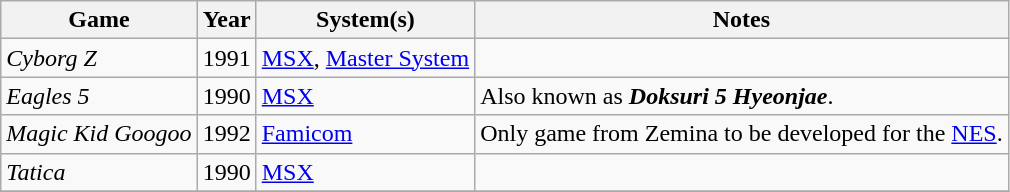<table class="wikitable">
<tr>
<th>Game</th>
<th>Year</th>
<th>System(s)</th>
<th>Notes</th>
</tr>
<tr>
<td><em>Cyborg Z</em></td>
<td>1991</td>
<td><a href='#'>MSX</a>, <a href='#'>Master System</a></td>
<td></td>
</tr>
<tr>
<td><em>Eagles 5</em></td>
<td>1990</td>
<td><a href='#'>MSX</a></td>
<td>Also known as <strong><em>Doksuri 5 Hyeonjae</em></strong>.</td>
</tr>
<tr>
<td><em>Magic Kid Googoo</em></td>
<td>1992</td>
<td><a href='#'>Famicom</a></td>
<td>Only game from Zemina to be developed for the <a href='#'>NES</a>.</td>
</tr>
<tr>
<td><em>Tatica</em></td>
<td>1990</td>
<td><a href='#'>MSX</a></td>
<td></td>
</tr>
<tr>
</tr>
</table>
